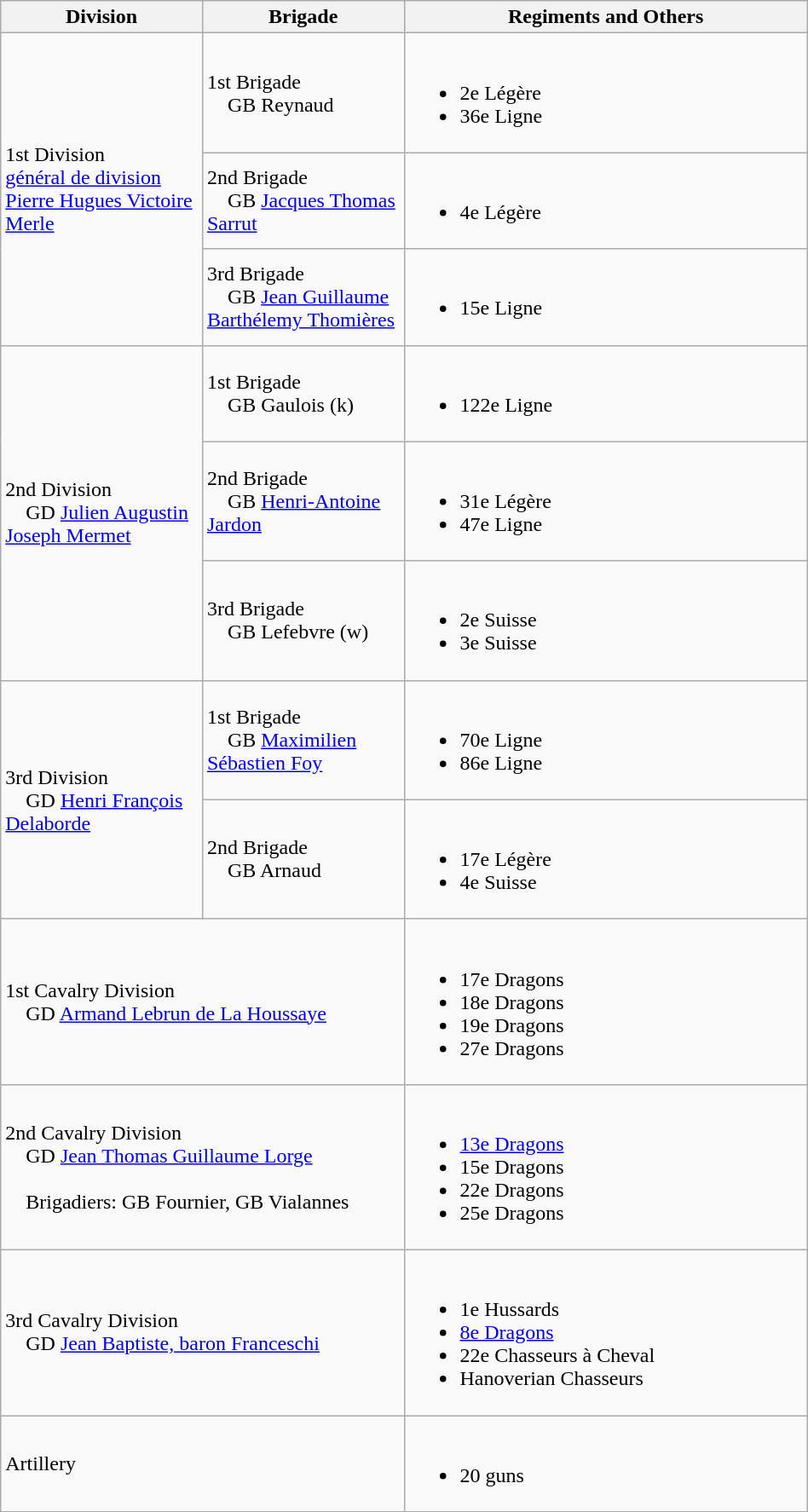<table class="wikitable" width="50%">
<tr>
<th style="width:25%;">Division</th>
<th style="width:25%;">Brigade</th>
<th>Regiments and Others</th>
</tr>
<tr>
<td rowspan=3>1st Division<br><a href='#'>général de division</a> <a href='#'>Pierre Hugues Victoire Merle</a></td>
<td>1st Brigade<br>    GB Reynaud</td>
<td><br><ul><li>2e Légère</li><li>36e Ligne</li></ul></td>
</tr>
<tr>
<td>2nd Brigade<br>    GB <a href='#'>Jacques Thomas Sarrut</a></td>
<td><br><ul><li>4e Légère</li></ul></td>
</tr>
<tr>
<td>3rd Brigade<br>    GB <a href='#'>Jean Guillaume Barthélemy Thomières</a></td>
<td><br><ul><li>15e Ligne</li></ul></td>
</tr>
<tr>
<td rowspan=3>2nd Division<br>    GD <a href='#'>Julien Augustin Joseph Mermet</a></td>
<td>1st Brigade<br>    GB Gaulois (k)</td>
<td><br><ul><li>122e Ligne</li></ul></td>
</tr>
<tr>
<td>2nd Brigade<br>    GB <a href='#'>Henri-Antoine Jardon</a></td>
<td><br><ul><li>31e Légère</li><li>47e Ligne</li></ul></td>
</tr>
<tr>
<td>3rd Brigade<br>    GB Lefebvre (w)</td>
<td><br><ul><li>2e Suisse</li><li>3e Suisse</li></ul></td>
</tr>
<tr>
<td rowspan=2>3rd Division<br>    GD <a href='#'>Henri François Delaborde</a></td>
<td>1st Brigade<br>    GB <a href='#'>Maximilien Sébastien Foy</a></td>
<td><br><ul><li>70e Ligne</li><li>86e Ligne</li></ul></td>
</tr>
<tr>
<td>2nd Brigade<br>    GB Arnaud</td>
<td><br><ul><li>17e Légère</li><li>4e Suisse</li></ul></td>
</tr>
<tr>
<td colspan=2>1st Cavalry Division<br>    GD <a href='#'>Armand Lebrun de La Houssaye</a></td>
<td><br><ul><li>17e Dragons</li><li>18e Dragons</li><li>19e Dragons</li><li>27e Dragons</li></ul></td>
</tr>
<tr>
<td colspan=2>2nd Cavalry  Division<br>    GD <a href='#'>Jean Thomas Guillaume Lorge</a><br><br>    Brigadiers: GB Fournier, GB Vialannes</td>
<td><br><ul><li><a href='#'>13e Dragons</a></li><li>15e Dragons</li><li>22e Dragons</li><li>25e Dragons</li></ul></td>
</tr>
<tr>
<td colspan=2>3rd Cavalry  Division<br>    GD <a href='#'>Jean Baptiste, baron Franceschi</a></td>
<td><br><ul><li>1e Hussards</li><li><a href='#'>8e Dragons</a></li><li>22e Chasseurs à Cheval</li><li>Hanoverian Chasseurs</li></ul></td>
</tr>
<tr>
<td colspan=2>Artillery</td>
<td><br><ul><li>20 guns</li></ul></td>
</tr>
</table>
